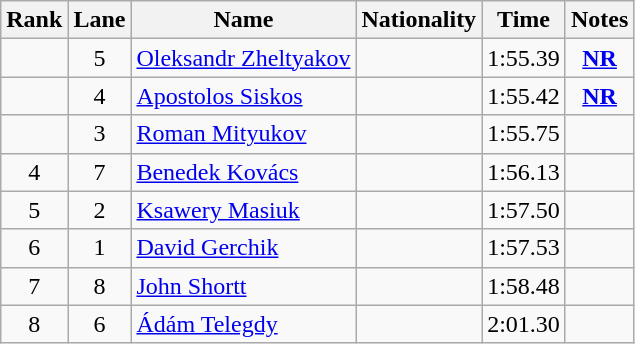<table class="wikitable sortable" style="text-align:center">
<tr>
<th>Rank</th>
<th>Lane</th>
<th>Name</th>
<th>Nationality</th>
<th>Time</th>
<th>Notes</th>
</tr>
<tr>
<td></td>
<td>5</td>
<td align=left><a href='#'>Oleksandr Zheltyakov</a></td>
<td align=left></td>
<td>1:55.39</td>
<td><strong><a href='#'>NR</a></strong></td>
</tr>
<tr>
<td></td>
<td>4</td>
<td align=left><a href='#'>Apostolos Siskos</a></td>
<td align=left></td>
<td>1:55.42</td>
<td><strong><a href='#'>NR</a></strong></td>
</tr>
<tr>
<td></td>
<td>3</td>
<td align=left><a href='#'>Roman Mityukov</a></td>
<td align=left></td>
<td>1:55.75</td>
<td></td>
</tr>
<tr>
<td>4</td>
<td>7</td>
<td align=left><a href='#'>Benedek Kovács</a></td>
<td align=left></td>
<td>1:56.13</td>
<td></td>
</tr>
<tr>
<td>5</td>
<td>2</td>
<td align=left><a href='#'>Ksawery Masiuk</a></td>
<td align=left></td>
<td>1:57.50</td>
<td></td>
</tr>
<tr>
<td>6</td>
<td>1</td>
<td align=left><a href='#'>David Gerchik</a></td>
<td align=left></td>
<td>1:57.53</td>
<td></td>
</tr>
<tr>
<td>7</td>
<td>8</td>
<td align=left><a href='#'>John Shortt</a></td>
<td align=left></td>
<td>1:58.48</td>
<td></td>
</tr>
<tr>
<td>8</td>
<td>6</td>
<td align=left><a href='#'>Ádám Telegdy</a></td>
<td align=left></td>
<td>2:01.30</td>
<td></td>
</tr>
</table>
